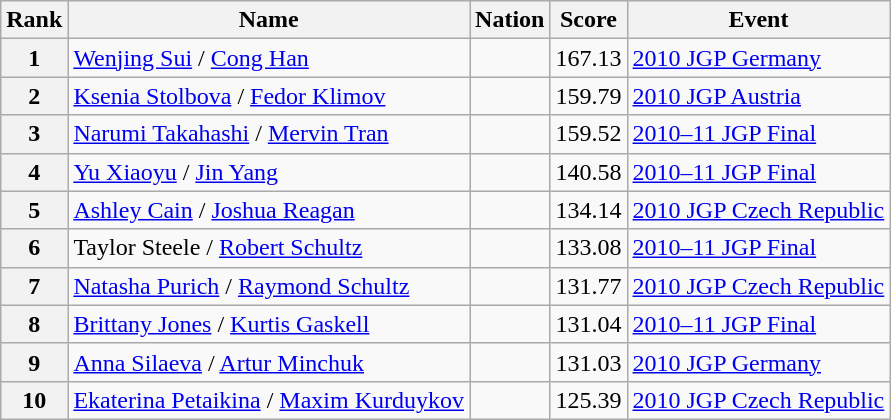<table class="wikitable sortable">
<tr>
<th>Rank</th>
<th>Name</th>
<th>Nation</th>
<th>Score</th>
<th>Event</th>
</tr>
<tr>
<th>1</th>
<td><a href='#'>Wenjing Sui</a> / <a href='#'>Cong Han</a></td>
<td></td>
<td align=center>167.13</td>
<td><a href='#'>2010 JGP Germany</a></td>
</tr>
<tr>
<th>2</th>
<td><a href='#'>Ksenia Stolbova</a> / <a href='#'>Fedor Klimov</a></td>
<td></td>
<td align=center>159.79</td>
<td><a href='#'>2010 JGP Austria</a></td>
</tr>
<tr>
<th>3</th>
<td><a href='#'>Narumi Takahashi</a> / <a href='#'>Mervin Tran</a></td>
<td></td>
<td align=center>159.52</td>
<td><a href='#'>2010–11 JGP Final</a></td>
</tr>
<tr>
<th>4</th>
<td><a href='#'>Yu Xiaoyu</a> / <a href='#'>Jin Yang</a></td>
<td></td>
<td align=center>140.58</td>
<td><a href='#'>2010–11 JGP Final</a></td>
</tr>
<tr>
<th>5</th>
<td><a href='#'>Ashley Cain</a> / <a href='#'>Joshua Reagan</a></td>
<td></td>
<td align=center>134.14</td>
<td><a href='#'>2010 JGP Czech Republic</a></td>
</tr>
<tr>
<th>6</th>
<td>Taylor Steele / <a href='#'>Robert Schultz</a></td>
<td></td>
<td align=center>133.08</td>
<td><a href='#'>2010–11 JGP Final</a></td>
</tr>
<tr>
<th>7</th>
<td><a href='#'>Natasha Purich</a> / <a href='#'>Raymond Schultz</a></td>
<td></td>
<td align=center>131.77</td>
<td><a href='#'>2010 JGP Czech Republic</a></td>
</tr>
<tr>
<th>8</th>
<td><a href='#'>Brittany Jones</a> / <a href='#'>Kurtis Gaskell</a></td>
<td></td>
<td align=center>131.04</td>
<td><a href='#'>2010–11 JGP Final</a></td>
</tr>
<tr>
<th>9</th>
<td><a href='#'>Anna Silaeva</a> / <a href='#'>Artur Minchuk</a></td>
<td></td>
<td align=center>131.03</td>
<td><a href='#'>2010 JGP Germany</a></td>
</tr>
<tr>
<th>10</th>
<td><a href='#'>Ekaterina Petaikina</a> / <a href='#'>Maxim Kurduykov</a></td>
<td></td>
<td align=center>125.39</td>
<td><a href='#'>2010 JGP Czech Republic</a></td>
</tr>
</table>
